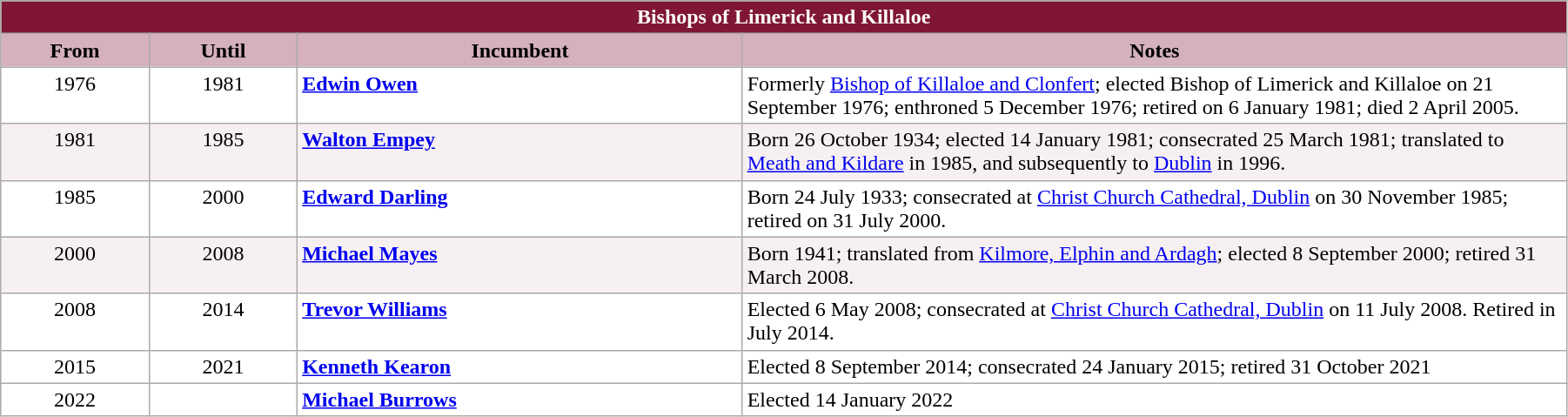<table class="wikitable" style="width:95%;" border="1" cellpadding="2">
<tr>
<th colspan="4" style="background-color: #7F1734; color: white;">Bishops of Limerick and Killaloe</th>
</tr>
<tr valign=center>
<th style="background-color: #D4B1BB; width: 9%;">From</th>
<th style="background-color: #D4B1BB; width: 9%;">Until</th>
<th style="background-color: #D4B1BB; width: 27%;">Incumbent</th>
<th style="background-color: #D4B1BB; width: 50%;">Notes</th>
</tr>
<tr valign=top bgcolor="white">
<td align=center>1976</td>
<td align=center>1981</td>
<td><strong><a href='#'>Edwin Owen</a></strong></td>
<td>Formerly <a href='#'>Bishop of Killaloe and Clonfert</a>; elected Bishop of Limerick and Killaloe on 21 September 1976; enthroned 5 December 1976; retired on 6 January 1981; died 2 April 2005.</td>
</tr>
<tr valign=top bgcolor="#F7F0F2">
<td align=center>1981</td>
<td align=center>1985</td>
<td><strong><a href='#'>Walton Empey</a></strong></td>
<td>Born 26 October 1934; elected 14 January 1981; consecrated 25 March 1981; translated to <a href='#'>Meath and Kildare</a> in 1985, and subsequently to <a href='#'>Dublin</a> in 1996.</td>
</tr>
<tr valign=top bgcolor="white">
<td align=center>1985</td>
<td align=center>2000</td>
<td><strong><a href='#'>Edward Darling</a></strong></td>
<td>Born 24 July 1933; consecrated at <a href='#'>Christ Church Cathedral, Dublin</a> on 30 November 1985; retired on 31 July 2000.</td>
</tr>
<tr valign=top bgcolor="#F7F0F2">
<td align=center>2000</td>
<td align=center>2008</td>
<td><strong><a href='#'>Michael Mayes</a></strong></td>
<td>Born 1941; translated from <a href='#'>Kilmore, Elphin and Ardagh</a>; elected 8 September 2000; retired 31 March 2008.</td>
</tr>
<tr valign=top bgcolor="white">
<td align=center>2008</td>
<td align=center>2014</td>
<td><strong><a href='#'>Trevor Williams</a></strong></td>
<td>Elected 6 May 2008; consecrated at <a href='#'>Christ Church Cathedral, Dublin</a> on 11 July 2008. Retired in July 2014.</td>
</tr>
<tr valign=top bgcolor="white">
<td align=center>2015</td>
<td align=center>2021</td>
<td><strong><a href='#'>Kenneth Kearon</a></strong></td>
<td>Elected 8 September 2014; consecrated 24 January 2015; retired 31 October 2021</td>
</tr>
<tr valign=top bgcolor="white">
<td align=center>2022</td>
<td align=center></td>
<td><strong><a href='#'>Michael Burrows</a></strong></td>
<td>Elected 14 January 2022</td>
</tr>
</table>
